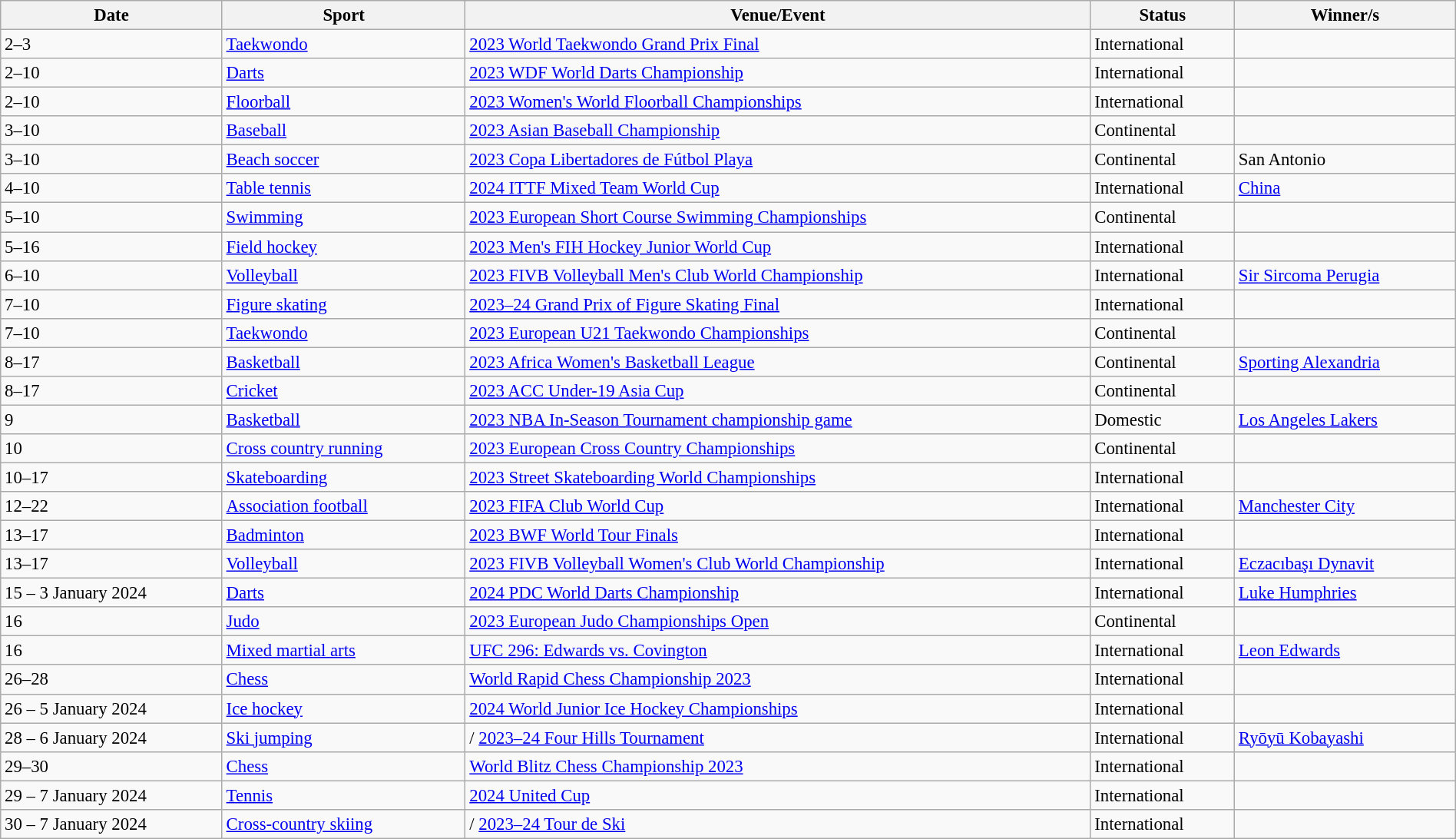<table class="wikitable source" style="font-size:95%; width: 100%">
<tr>
<th>Date</th>
<th>Sport</th>
<th>Venue/Event</th>
<th>Status</th>
<th>Winner/s</th>
</tr>
<tr>
<td>2–3</td>
<td><a href='#'>Taekwondo</a></td>
<td> <a href='#'>2023 World Taekwondo Grand Prix Final</a></td>
<td>International</td>
<td></td>
</tr>
<tr>
<td>2–10</td>
<td><a href='#'>Darts</a></td>
<td> <a href='#'>2023 WDF World Darts Championship</a></td>
<td>International</td>
<td></td>
</tr>
<tr>
<td>2–10</td>
<td><a href='#'>Floorball</a></td>
<td> <a href='#'>2023 Women's World Floorball Championships</a></td>
<td>International</td>
<td></td>
</tr>
<tr>
<td>3–10</td>
<td><a href='#'>Baseball</a></td>
<td> <a href='#'>2023 Asian Baseball Championship</a></td>
<td>Continental</td>
<td></td>
</tr>
<tr>
<td>3–10</td>
<td><a href='#'>Beach soccer</a></td>
<td> <a href='#'>2023 Copa Libertadores de Fútbol Playa</a></td>
<td>Continental</td>
<td> San Antonio</td>
</tr>
<tr>
<td>4–10</td>
<td><a href='#'>Table tennis</a></td>
<td> <a href='#'>2024 ITTF Mixed Team World Cup</a></td>
<td>International</td>
<td> <a href='#'>China</a></td>
</tr>
<tr>
<td>5–10</td>
<td><a href='#'>Swimming</a></td>
<td> <a href='#'>2023 European Short Course Swimming Championships</a></td>
<td>Continental</td>
<td></td>
</tr>
<tr>
<td>5–16</td>
<td><a href='#'>Field hockey</a></td>
<td> <a href='#'>2023 Men's FIH Hockey Junior World Cup</a></td>
<td>International</td>
<td></td>
</tr>
<tr>
<td>6–10</td>
<td><a href='#'>Volleyball</a></td>
<td> <a href='#'>2023 FIVB Volleyball Men's Club World Championship</a></td>
<td>International</td>
<td> <a href='#'>Sir Sircoma Perugia</a></td>
</tr>
<tr>
<td>7–10</td>
<td><a href='#'>Figure skating</a></td>
<td> <a href='#'>2023–24 Grand Prix of Figure Skating Final</a></td>
<td>International</td>
<td></td>
</tr>
<tr>
<td>7–10</td>
<td><a href='#'>Taekwondo</a></td>
<td> <a href='#'>2023 European U21 Taekwondo Championships</a></td>
<td>Continental</td>
<td></td>
</tr>
<tr>
<td>8–17</td>
<td><a href='#'>Basketball</a></td>
<td> <a href='#'>2023 Africa Women's Basketball League</a></td>
<td>Continental</td>
<td> <a href='#'>Sporting Alexandria</a></td>
</tr>
<tr>
<td>8–17</td>
<td><a href='#'>Cricket</a></td>
<td> <a href='#'>2023 ACC Under-19 Asia Cup</a></td>
<td>Continental</td>
<td></td>
</tr>
<tr>
<td>9</td>
<td><a href='#'>Basketball</a></td>
<td> <a href='#'>2023 NBA In-Season Tournament championship game</a></td>
<td>Domestic</td>
<td> <a href='#'>Los Angeles Lakers</a></td>
</tr>
<tr>
<td>10</td>
<td><a href='#'>Cross country running</a></td>
<td> <a href='#'>2023 European Cross Country Championships</a></td>
<td>Continental</td>
<td></td>
</tr>
<tr>
<td>10–17</td>
<td><a href='#'>Skateboarding</a></td>
<td> <a href='#'>2023 Street Skateboarding World Championships</a></td>
<td>International</td>
<td></td>
</tr>
<tr>
<td>12–22</td>
<td><a href='#'>Association football</a></td>
<td> <a href='#'>2023 FIFA Club World Cup</a></td>
<td>International</td>
<td> <a href='#'>Manchester City</a></td>
</tr>
<tr>
<td>13–17</td>
<td><a href='#'>Badminton</a></td>
<td> <a href='#'>2023 BWF World Tour Finals</a></td>
<td>International</td>
<td></td>
</tr>
<tr>
<td>13–17</td>
<td><a href='#'>Volleyball</a></td>
<td> <a href='#'>2023 FIVB Volleyball Women's Club World Championship</a></td>
<td>International</td>
<td> <a href='#'>Eczacıbaşı Dynavit</a></td>
</tr>
<tr>
<td>15 – 3 January 2024</td>
<td><a href='#'>Darts</a></td>
<td> <a href='#'>2024 PDC World Darts Championship</a></td>
<td>International</td>
<td> <a href='#'>Luke Humphries</a></td>
</tr>
<tr>
<td>16</td>
<td><a href='#'>Judo</a></td>
<td> <a href='#'>2023 European Judo Championships Open</a></td>
<td>Continental</td>
<td></td>
</tr>
<tr>
<td>16</td>
<td><a href='#'>Mixed martial arts</a></td>
<td> <a href='#'>UFC 296: Edwards vs. Covington</a></td>
<td>International</td>
<td> <a href='#'>Leon Edwards</a></td>
</tr>
<tr>
<td>26–28</td>
<td><a href='#'>Chess</a></td>
<td> <a href='#'>World Rapid Chess Championship 2023</a></td>
<td>International</td>
<td></td>
</tr>
<tr>
<td>26 – 5 January 2024</td>
<td><a href='#'>Ice hockey</a></td>
<td> <a href='#'>2024 World Junior Ice Hockey Championships</a></td>
<td>International</td>
<td></td>
</tr>
<tr>
<td>28 – 6 January 2024</td>
<td><a href='#'>Ski jumping</a></td>
<td>/ <a href='#'>2023–24 Four Hills Tournament</a></td>
<td>International</td>
<td> <a href='#'>Ryōyū Kobayashi</a></td>
</tr>
<tr>
<td>29–30</td>
<td><a href='#'>Chess</a></td>
<td> <a href='#'>World Blitz Chess Championship 2023</a></td>
<td>International</td>
<td></td>
</tr>
<tr>
<td>29 – 7 January 2024</td>
<td><a href='#'>Tennis</a></td>
<td> <a href='#'>2024 United Cup</a></td>
<td>International</td>
<td></td>
</tr>
<tr>
<td>30 – 7 January 2024</td>
<td><a href='#'>Cross-country skiing</a></td>
<td>/ <a href='#'>2023–24 Tour de Ski</a></td>
<td>International</td>
<td></td>
</tr>
</table>
